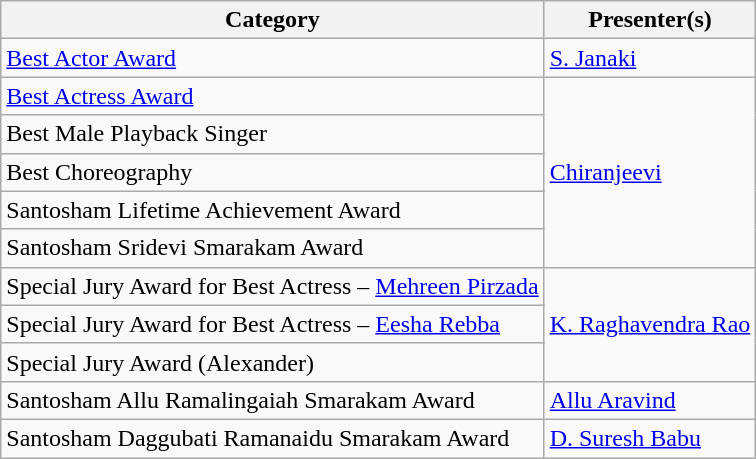<table class="wikitable">
<tr>
<th>Category</th>
<th>Presenter(s)</th>
</tr>
<tr>
<td><a href='#'>Best Actor Award</a></td>
<td><a href='#'>S. Janaki</a></td>
</tr>
<tr>
<td><a href='#'>Best Actress Award</a></td>
<td rowspan="5"><a href='#'>Chiranjeevi</a></td>
</tr>
<tr>
<td>Best Male Playback Singer</td>
</tr>
<tr>
<td>Best Choreography</td>
</tr>
<tr>
<td>Santosham Lifetime Achievement Award</td>
</tr>
<tr>
<td>Santosham Sridevi Smarakam Award</td>
</tr>
<tr>
<td>Special Jury Award for Best Actress – <a href='#'>Mehreen Pirzada</a></td>
<td rowspan="3"><a href='#'>K. Raghavendra Rao</a></td>
</tr>
<tr>
<td>Special Jury Award for Best Actress – <a href='#'>Eesha Rebba</a></td>
</tr>
<tr>
<td>Special Jury Award (Alexander)</td>
</tr>
<tr>
<td>Santosham Allu Ramalingaiah Smarakam Award</td>
<td><a href='#'>Allu Aravind</a></td>
</tr>
<tr>
<td>Santosham Daggubati Ramanaidu Smarakam Award</td>
<td><a href='#'>D. Suresh Babu</a></td>
</tr>
</table>
